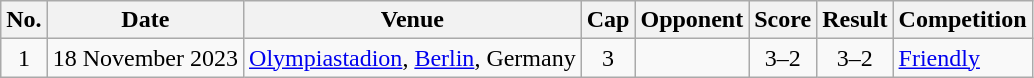<table class="wikitable sortable">
<tr>
<th scope="col">No.</th>
<th scope="col">Date</th>
<th scope="col">Venue</th>
<th scope="col">Cap</th>
<th scope="col">Opponent</th>
<th scope="col">Score</th>
<th scope="col">Result</th>
<th scope="col">Competition</th>
</tr>
<tr>
<td style="text-align:center">1</td>
<td>18 November 2023</td>
<td><a href='#'>Olympiastadion</a>, <a href='#'>Berlin</a>, Germany</td>
<td style="text-align:center">3</td>
<td></td>
<td style="text-align:center">3–2</td>
<td style="text-align:center">3–2</td>
<td><a href='#'>Friendly</a></td>
</tr>
</table>
